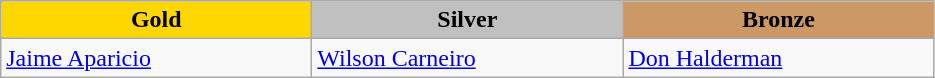<table class="wikitable" style="text-align:left">
<tr align="center">
<td width=200 bgcolor=gold><strong>Gold</strong></td>
<td width=200 bgcolor=silver><strong>Silver</strong></td>
<td width=200 bgcolor=CC9966><strong>Bronze</strong></td>
</tr>
<tr>
<td><a href='#'>Jaime Aparicio</a><br><em></em></td>
<td><a href='#'>Wilson Carneiro</a><br><em></em></td>
<td><a href='#'>Don Halderman</a><br><em></em></td>
</tr>
</table>
